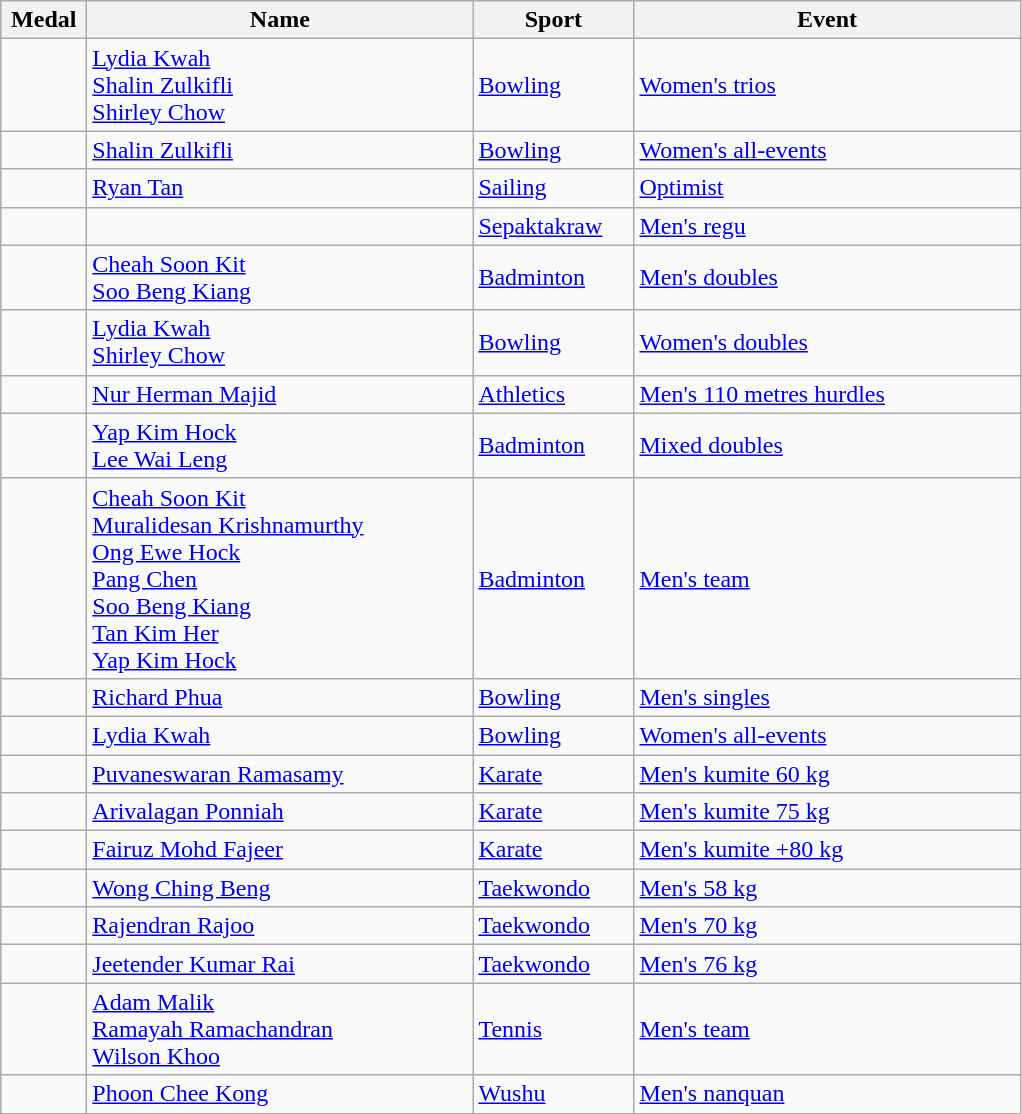<table class="wikitable sortable" style="font-size:100%">
<tr>
<th width="50">Medal</th>
<th width="250">Name</th>
<th width="100">Sport</th>
<th width="250">Event</th>
</tr>
<tr>
<td></td>
<td><a href='#'>Lydia Kwah</a><br><a href='#'>Shalin Zulkifli</a><br><a href='#'>Shirley Chow</a></td>
<td><a href='#'>Bowling</a></td>
<td><a href='#'>Women's trios</a></td>
</tr>
<tr>
<td></td>
<td><a href='#'>Shalin Zulkifli</a></td>
<td><a href='#'>Bowling</a></td>
<td><a href='#'>Women's all-events</a></td>
</tr>
<tr>
<td></td>
<td><a href='#'>Ryan Tan</a></td>
<td><a href='#'>Sailing</a></td>
<td><a href='#'>Optimist</a></td>
</tr>
<tr>
<td></td>
<td></td>
<td><a href='#'>Sepaktakraw</a></td>
<td><a href='#'>Men's regu</a></td>
</tr>
<tr>
<td></td>
<td><a href='#'>Cheah Soon Kit</a><br><a href='#'>Soo Beng Kiang</a></td>
<td><a href='#'>Badminton</a></td>
<td><a href='#'>Men's doubles</a></td>
</tr>
<tr>
<td></td>
<td><a href='#'>Lydia Kwah</a><br><a href='#'>Shirley Chow</a></td>
<td><a href='#'>Bowling</a></td>
<td><a href='#'>Women's doubles</a></td>
</tr>
<tr>
<td></td>
<td><a href='#'>Nur Herman Majid</a></td>
<td><a href='#'>Athletics</a></td>
<td><a href='#'>Men's 110 metres hurdles</a></td>
</tr>
<tr>
<td></td>
<td><a href='#'>Yap Kim Hock</a><br><a href='#'>Lee Wai Leng</a></td>
<td><a href='#'>Badminton</a></td>
<td><a href='#'>Mixed doubles</a></td>
</tr>
<tr>
<td></td>
<td><a href='#'>Cheah Soon Kit</a><br><a href='#'>Muralidesan Krishnamurthy</a><br><a href='#'>Ong Ewe Hock</a><br><a href='#'>Pang Chen</a><br><a href='#'>Soo Beng Kiang</a><br><a href='#'>Tan Kim Her</a><br><a href='#'>Yap Kim Hock</a></td>
<td><a href='#'>Badminton</a></td>
<td><a href='#'>Men's team</a></td>
</tr>
<tr>
<td></td>
<td><a href='#'>Richard Phua</a></td>
<td><a href='#'>Bowling</a></td>
<td><a href='#'>Men's singles</a></td>
</tr>
<tr>
<td></td>
<td><a href='#'>Lydia Kwah</a></td>
<td><a href='#'>Bowling</a></td>
<td><a href='#'>Women's all-events</a></td>
</tr>
<tr>
<td></td>
<td><a href='#'>Puvaneswaran Ramasamy</a></td>
<td><a href='#'>Karate</a></td>
<td><a href='#'>Men's kumite 60 kg</a></td>
</tr>
<tr>
<td></td>
<td><a href='#'>Arivalagan Ponniah</a></td>
<td><a href='#'>Karate</a></td>
<td><a href='#'>Men's kumite 75 kg</a></td>
</tr>
<tr>
<td></td>
<td><a href='#'>Fairuz Mohd Fajeer</a></td>
<td><a href='#'>Karate</a></td>
<td><a href='#'>Men's kumite +80 kg</a></td>
</tr>
<tr>
<td></td>
<td><a href='#'>Wong Ching Beng</a></td>
<td><a href='#'>Taekwondo</a></td>
<td><a href='#'>Men's 58 kg</a></td>
</tr>
<tr>
<td></td>
<td><a href='#'>Rajendran Rajoo</a></td>
<td><a href='#'>Taekwondo</a></td>
<td><a href='#'>Men's 70 kg</a></td>
</tr>
<tr>
<td></td>
<td><a href='#'>Jeetender Kumar Rai</a></td>
<td><a href='#'>Taekwondo</a></td>
<td><a href='#'>Men's 76 kg</a></td>
</tr>
<tr>
<td></td>
<td><a href='#'>Adam Malik</a><br><a href='#'>Ramayah Ramachandran</a><br><a href='#'>Wilson Khoo</a></td>
<td><a href='#'>Tennis</a></td>
<td><a href='#'>Men's team</a></td>
</tr>
<tr>
<td></td>
<td><a href='#'>Phoon Chee Kong</a></td>
<td><a href='#'>Wushu</a></td>
<td><a href='#'>Men's nanquan</a></td>
</tr>
</table>
